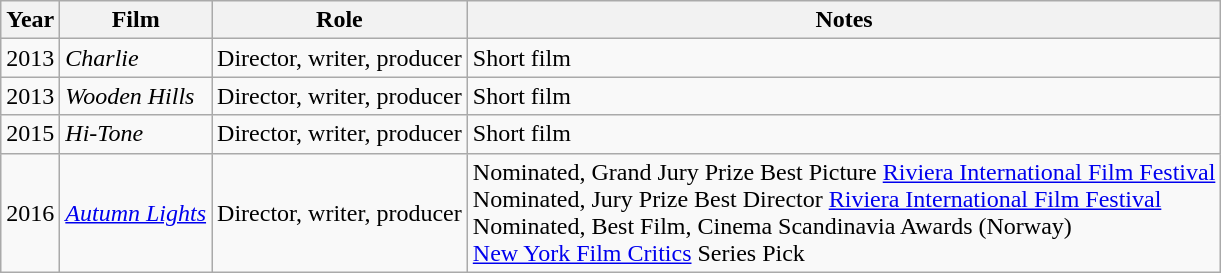<table class="wikitable">
<tr>
<th>Year</th>
<th>Film</th>
<th>Role</th>
<th>Notes</th>
</tr>
<tr>
<td>2013</td>
<td><em>Charlie</em></td>
<td>Director, writer, producer</td>
<td>Short film</td>
</tr>
<tr>
<td>2013</td>
<td><em>Wooden Hills</em></td>
<td>Director, writer, producer</td>
<td>Short film</td>
</tr>
<tr>
<td>2015</td>
<td><em>Hi-Tone</em></td>
<td>Director, writer, producer</td>
<td>Short film</td>
</tr>
<tr>
<td>2016</td>
<td><em><a href='#'>Autumn Lights</a></em></td>
<td>Director, writer, producer</td>
<td>Nominated, Grand Jury Prize Best Picture <a href='#'>Riviera International Film Festival</a><br>Nominated, Jury Prize Best Director <a href='#'>Riviera International Film Festival</a><br>Nominated, Best Film, Cinema Scandinavia Awards (Norway)<br><a href='#'>New York Film Critics</a> Series Pick</td>
</tr>
</table>
